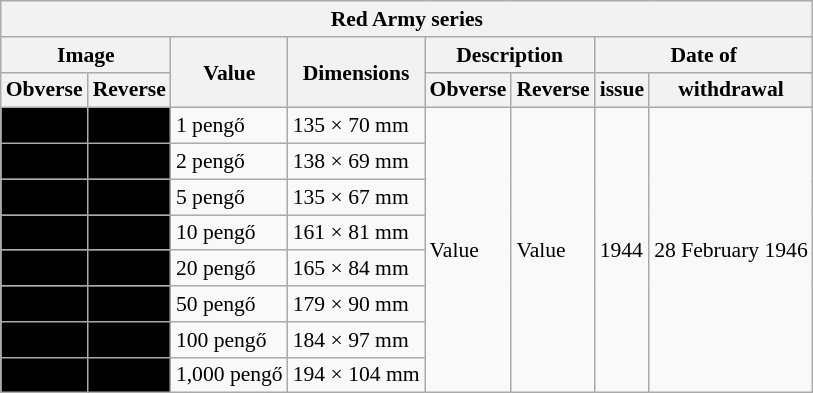<table class="wikitable" style="font-size: 90%">
<tr>
<th colspan="8">Red Army series</th>
</tr>
<tr>
<th colspan="2">Image</th>
<th rowspan="2">Value</th>
<th rowspan="2">Dimensions</th>
<th colspan="2">Description</th>
<th colspan="2">Date of</th>
</tr>
<tr>
<th>Obverse</th>
<th>Reverse</th>
<th>Obverse</th>
<th>Reverse</th>
<th>issue</th>
<th>withdrawal</th>
</tr>
<tr>
<td align="center" bgcolor="#000000"></td>
<td align="center" bgcolor="#000000"></td>
<td>1 pengő</td>
<td>135 × 70 mm</td>
<td rowspan="8">Value</td>
<td rowspan="8">Value</td>
<td rowspan="8">1944</td>
<td rowspan="8">28 February 1946</td>
</tr>
<tr>
<td align="center" bgcolor="#000000"></td>
<td align="center" bgcolor="#000000"></td>
<td>2 pengő</td>
<td>138 × 69 mm</td>
</tr>
<tr>
<td align="center" bgcolor="#000000"></td>
<td align="center" bgcolor="#000000"></td>
<td>5 pengő</td>
<td>135 × 67 mm</td>
</tr>
<tr>
<td align="center" bgcolor="#000000"></td>
<td align="center" bgcolor="#000000"></td>
<td>10 pengő</td>
<td>161 × 81 mm</td>
</tr>
<tr>
<td align="center" bgcolor="#000000"></td>
<td align="center" bgcolor="#000000"></td>
<td>20 pengő</td>
<td>165 × 84 mm</td>
</tr>
<tr>
<td align="center" bgcolor="#000000"></td>
<td align="center" bgcolor="#000000"></td>
<td>50 pengő</td>
<td>179 × 90 mm</td>
</tr>
<tr>
<td align="center" bgcolor="#000000"></td>
<td align="center" bgcolor="#000000"></td>
<td>100 pengő</td>
<td>184 × 97 mm</td>
</tr>
<tr>
<td align="center" bgcolor="#000000"></td>
<td align="center" bgcolor="#000000"></td>
<td>1,000 pengő</td>
<td>194 × 104 mm</td>
</tr>
</table>
